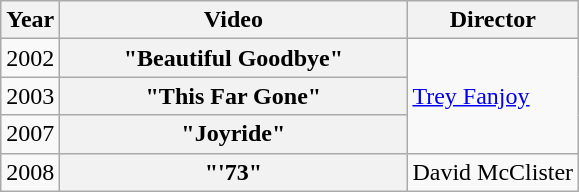<table class="wikitable plainrowheaders">
<tr>
<th>Year</th>
<th style="width:14em;">Video</th>
<th>Director</th>
</tr>
<tr>
<td>2002</td>
<th scope="row">"Beautiful Goodbye"</th>
<td rowspan="3"><a href='#'>Trey Fanjoy</a></td>
</tr>
<tr>
<td>2003</td>
<th scope="row">"This Far Gone"</th>
</tr>
<tr>
<td>2007</td>
<th scope="row">"Joyride"</th>
</tr>
<tr>
<td>2008</td>
<th scope="row">"'73"</th>
<td>David McClister</td>
</tr>
</table>
